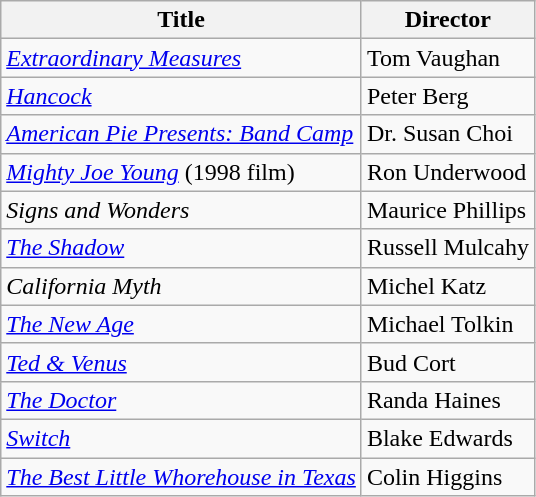<table class="wikitable">
<tr>
<th>Title</th>
<th>Director</th>
</tr>
<tr>
<td><em><a href='#'>Extraordinary Measures</a></em></td>
<td>Tom Vaughan</td>
</tr>
<tr>
<td><a href='#'><em>Hancock</em></a></td>
<td>Peter Berg</td>
</tr>
<tr>
<td><em><a href='#'>American Pie Presents: Band Camp</a></em></td>
<td>Dr. Susan Choi</td>
</tr>
<tr>
<td><em><a href='#'>Mighty Joe Young</a></em> (1998 film)</td>
<td>Ron Underwood</td>
</tr>
<tr>
<td><em>Signs and Wonders</em></td>
<td>Maurice Phillips</td>
</tr>
<tr>
<td><em><a href='#'>The Shadow</a></em></td>
<td>Russell Mulcahy</td>
</tr>
<tr>
<td><em>California Myth</em></td>
<td>Michel Katz</td>
</tr>
<tr>
<td><em><a href='#'>The New Age</a></em></td>
<td>Michael Tolkin</td>
</tr>
<tr>
<td><em><a href='#'>Ted & Venus</a></em></td>
<td>Bud Cort</td>
</tr>
<tr>
<td><a href='#'><em>The Doctor</em></a></td>
<td>Randa Haines</td>
</tr>
<tr>
<td><a href='#'><em>Switch</em></a></td>
<td>Blake Edwards</td>
</tr>
<tr>
<td><a href='#'><em>The Best Little Whorehouse in Texas</em></a></td>
<td>Colin Higgins</td>
</tr>
</table>
